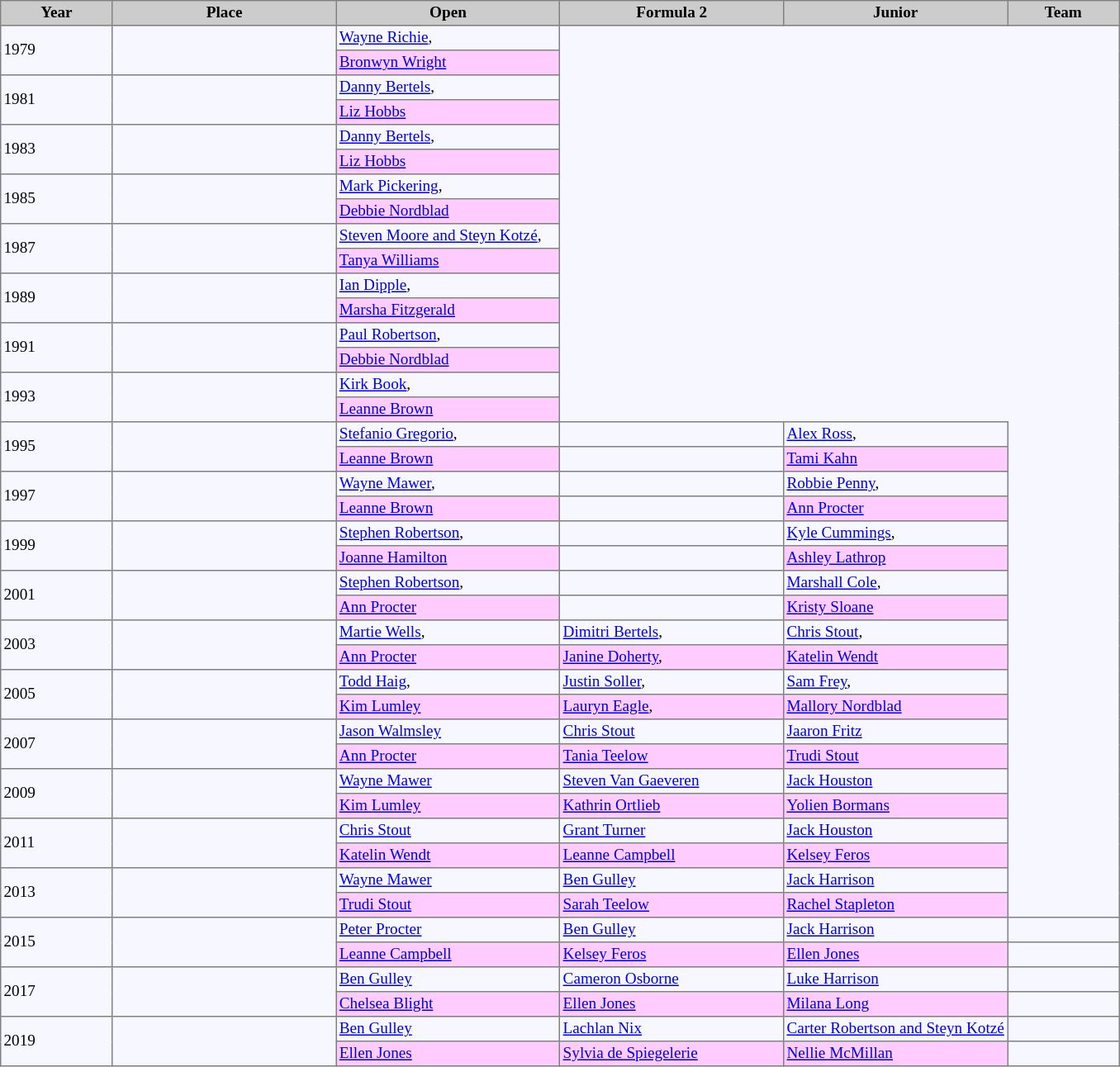<table bgcolor="#f7f8ff" cellpadding="2" cellspacing="0" border="1" style="font-size: 80%; border: gray solid 1px; border-collapse: collapse;">
<tr ---- bgcolor="#CCCCCC">
<th width="10%">Year</th>
<th width="20%">Place</th>
<th width="20%">Open</th>
<th width="20%">Formula 2</th>
<th width="20%">Junior</th>
<th width="10%">Team</th>
</tr>
<tr ---->
<td rowspan=2>1979</td>
<td rowspan=2></td>
<td><a href='#'>Wayne Richie</a>, <br></td>
</tr>
<tr>
<td bgcolor="#ffccff"><a href='#'>Bronwyn Wright</a> <br> </td>
</tr>
<tr ---->
<td rowspan=2>1981</td>
<td rowspan=2></td>
<td><a href='#'>Danny Bertels</a>, <br></td>
</tr>
<tr>
<td bgcolor="#ffccff"><a href='#'>Liz Hobbs</a> <br> </td>
</tr>
<tr ---->
<td rowspan=2>1983</td>
<td rowspan=2></td>
<td><a href='#'>Danny Bertels</a>, <br></td>
</tr>
<tr>
<td bgcolor="#ffccff"><a href='#'>Liz Hobbs</a> <br> </td>
</tr>
<tr ---->
<td rowspan=2>1985</td>
<td rowspan=2></td>
<td><a href='#'>Mark Pickering</a>, <br></td>
</tr>
<tr>
<td bgcolor="#ffccff"><a href='#'>Debbie Nordblad</a> <br> </td>
</tr>
<tr ---->
<td rowspan=2>1987</td>
<td rowspan=2></td>
<td><a href='#'>Steven Moore and Steyn Kotzé</a>, <br></td>
</tr>
<tr>
<td bgcolor="#ffccff"><a href='#'>Tanya Williams</a> <br> </td>
</tr>
<tr ---->
<td rowspan=2>1989</td>
<td rowspan=2></td>
<td><a href='#'>Ian Dipple</a>, <br></td>
</tr>
<tr>
<td bgcolor="#ffccff"><a href='#'>Marsha Fitzgerald</a> <br> </td>
</tr>
<tr ---->
<td rowspan=2>1991</td>
<td rowspan=2></td>
<td><a href='#'>Paul Robertson</a>, <br></td>
</tr>
<tr>
<td bgcolor="#ffccff"><a href='#'>Debbie Nordblad</a> <br> </td>
</tr>
<tr ---->
<td rowspan=2>1993</td>
<td rowspan=2></td>
<td><a href='#'>Kirk Book</a>, <br></td>
</tr>
<tr>
<td bgcolor="#ffccff"><a href='#'>Leanne Brown</a> <br> </td>
</tr>
<tr ---->
<td rowspan=2>1995</td>
<td rowspan=2></td>
<td><a href='#'>Stefanio Gregorio</a>, <br></td>
<td></td>
<td><a href='#'>Alex Ross</a>, <br></td>
</tr>
<tr>
<td bgcolor="#ffccff"><a href='#'>Leanne Brown</a> <br> </td>
<td></td>
<td bgcolor="#ffccff"><a href='#'>Tami Kahn</a> <br> </td>
</tr>
<tr ---->
<td rowspan=2>1997</td>
<td rowspan=2></td>
<td><a href='#'>Wayne Mawer</a>, <br></td>
<td></td>
<td><a href='#'>Robbie Penny</a>, <br></td>
</tr>
<tr>
<td bgcolor="#ffccff"><a href='#'>Leanne Brown</a> <br> </td>
<td></td>
<td bgcolor="#ffccff"><a href='#'>Ann Procter</a> <br> </td>
</tr>
<tr ---->
<td rowspan=2>1999</td>
<td rowspan=2></td>
<td><a href='#'>Stephen Robertson</a>, <br></td>
<td></td>
<td><a href='#'>Kyle Cummings</a>, <br></td>
</tr>
<tr>
<td bgcolor="#ffccff"><a href='#'>Joanne Hamilton</a> <br> </td>
<td></td>
<td bgcolor="#ffccff"><a href='#'>Ashley Lathrop</a> <br> </td>
</tr>
<tr ---->
<td rowspan=2>2001</td>
<td rowspan=2></td>
<td><a href='#'>Stephen Robertson</a>, <br></td>
<td></td>
<td><a href='#'>Marshall Cole</a>, <br></td>
</tr>
<tr>
<td bgcolor="#ffccff"><a href='#'>Ann Procter</a> <br> </td>
<td></td>
<td bgcolor="#ffccff"><a href='#'>Kristy Sloane</a> <br> </td>
</tr>
<tr ---->
<td rowspan=2>2003</td>
<td rowspan=2></td>
<td><a href='#'>Martie Wells</a>, <br></td>
<td><a href='#'>Dimitri Bertels</a>, <br></td>
<td><a href='#'>Chris Stout</a>, <br></td>
</tr>
<tr>
<td bgcolor="#ffccff"><a href='#'>Ann Procter</a> <br> </td>
<td bgcolor="#ffccff"><a href='#'>Janine Doherty</a>, <br></td>
<td bgcolor="#ffccff"><a href='#'>Katelin Wendt</a> <br> </td>
</tr>
<tr ---->
<td rowspan=2>2005</td>
<td rowspan=2></td>
<td><a href='#'>Todd Haig</a>, <br></td>
<td><a href='#'>Justin Soller</a>, <br></td>
<td><a href='#'>Sam Frey</a>, <br></td>
</tr>
<tr>
<td bgcolor="#ffccff"><a href='#'>Kim Lumley</a> <br> </td>
<td bgcolor="#ffccff"><a href='#'>Lauryn Eagle</a>, <br></td>
<td bgcolor="#ffccff"><a href='#'>Mallory Nordblad</a> <br> </td>
</tr>
<tr ---->
<td rowspan=2>2007</td>
<td rowspan=2></td>
<td><a href='#'>Jason Walmsley</a> <br></td>
<td><a href='#'>Chris Stout</a> <br></td>
<td><a href='#'>Jaaron Fritz</a> <br></td>
</tr>
<tr>
<td bgcolor="#ffccff"><a href='#'>Ann Procter</a> <br></td>
<td bgcolor="#ffccff"><a href='#'>Tania Teelow</a> <br></td>
<td bgcolor="#ffccff"><a href='#'>Trudi Stout</a> <br></td>
</tr>
<tr ---->
<td rowspan=2>2009</td>
<td rowspan=2></td>
<td><a href='#'>Wayne Mawer</a> <br></td>
<td><a href='#'>Steven Van Gaeveren</a> <br></td>
<td><a href='#'>Jack Houston</a> <br></td>
</tr>
<tr>
<td bgcolor="#ffccff"><a href='#'>Kim Lumley</a> <br></td>
<td bgcolor="#ffccff"><a href='#'>Kathrin Ortlieb</a> <br></td>
<td bgcolor="#ffccff"><a href='#'>Yolien Bormans</a> <br></td>
</tr>
<tr ---->
<td rowspan=2>2011</td>
<td rowspan=2></td>
<td><a href='#'>Chris Stout</a> <br></td>
<td><a href='#'>Grant Turner</a> <br></td>
<td><a href='#'>Jack Houston</a> <br></td>
</tr>
<tr>
<td bgcolor="#ffccff"><a href='#'>Katelin Wendt</a> <br></td>
<td bgcolor="#ffccff"><a href='#'>Leanne Campbell</a> <br></td>
<td bgcolor="#ffccff"><a href='#'>Kelsey Feros</a> <br></td>
</tr>
<tr ---->
<td rowspan=2>2013</td>
<td rowspan=2></td>
<td><a href='#'>Wayne Mawer</a> <br></td>
<td><a href='#'>Ben Gulley</a> <br></td>
<td><a href='#'>Jack Harrison</a> <br></td>
</tr>
<tr>
<td bgcolor="#ffccff"><a href='#'>Trudi Stout</a> <br></td>
<td bgcolor="#ffccff"><a href='#'>Sarah Teelow</a> <br></td>
<td bgcolor="#ffccff"><a href='#'>Rachel Stapleton</a> <br></td>
</tr>
<tr ---->
<td rowspan=2>2015</td>
<td rowspan=2></td>
<td><a href='#'>Peter Procter</a> <br></td>
<td><a href='#'>Ben Gulley</a> <br></td>
<td><a href='#'>Jack Harrison</a> <br></td>
<td></td>
</tr>
<tr>
<td bgcolor="#ffccff"><a href='#'>Leanne Campbell</a> <br></td>
<td bgcolor="#ffccff"><a href='#'>Kelsey Feros</a> <br></td>
<td bgcolor="#ffccff"><a href='#'>Ellen Jones</a> <br></td>
</tr>
<tr ---->
<td rowspan=2>2017</td>
<td rowspan=2></td>
<td><a href='#'>Ben Gulley</a> <br></td>
<td><a href='#'>Cameron Osborne</a> <br></td>
<td><a href='#'>Luke Harrison</a> <br></td>
<td></td>
</tr>
<tr>
<td bgcolor="#ffccff"><a href='#'>Chelsea Blight</a> <br></td>
<td bgcolor="#ffccff"><a href='#'>Ellen Jones</a> <br></td>
<td bgcolor="#ffccff"><a href='#'>Milana Long</a> <br></td>
</tr>
<tr ---->
<td rowspan=2>2019</td>
<td rowspan=2></td>
<td><a href='#'>Ben Gulley</a> <br></td>
<td><a href='#'>Lachlan Nix</a> <br></td>
<td><a href='#'>Carter Robertson and Steyn Kotzé</a> <br></td>
<td></td>
</tr>
<tr>
<td bgcolor="#ffccff"><a href='#'>Ellen Jones</a> <br></td>
<td bgcolor="#ffccff"><a href='#'>Sylvia de Spiegelerie</a> <br></td>
<td bgcolor="#ffccff"><a href='#'>Nellie McMillan</a> <br></td>
</tr>
</table>
